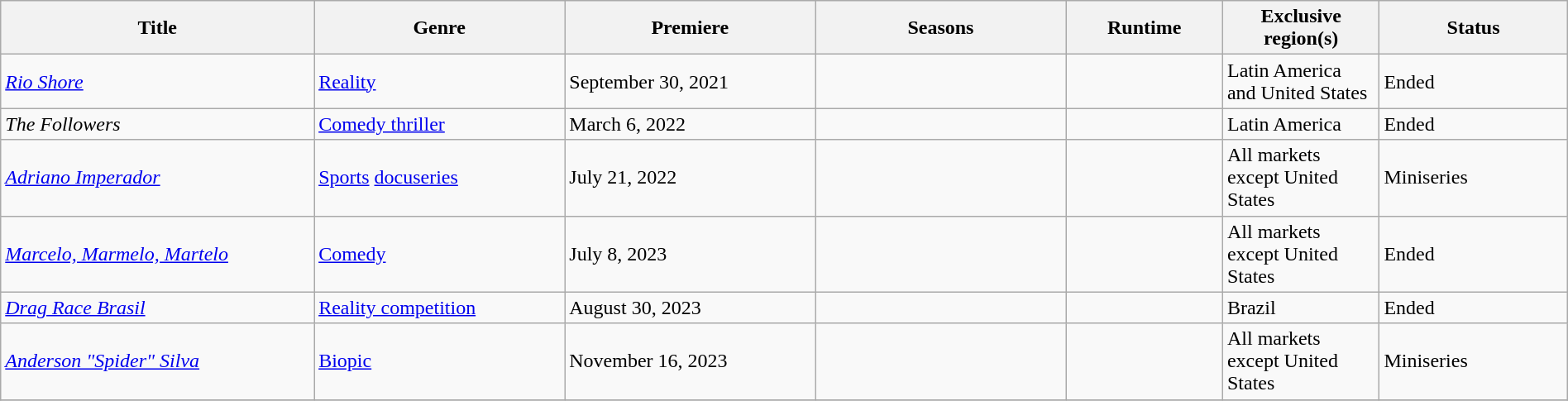<table class="wikitable sortable" style="width:100%;">
<tr>
<th style="width:20%;">Title</th>
<th style="width:16%;">Genre</th>
<th style="width:16%;">Premiere</th>
<th style="width:16%;">Seasons</th>
<th style="width:10%;">Runtime</th>
<th style="width:10%;">Exclusive region(s)</th>
<th style="width:12%;">Status</th>
</tr>
<tr>
<td><em><a href='#'>Rio Shore</a></em></td>
<td><a href='#'>Reality</a></td>
<td>September 30, 2021</td>
<td></td>
<td></td>
<td>Latin America and United States</td>
<td>Ended</td>
</tr>
<tr>
<td><em>The Followers</em></td>
<td><a href='#'>Comedy thriller</a></td>
<td>March 6, 2022</td>
<td></td>
<td></td>
<td>Latin America</td>
<td>Ended</td>
</tr>
<tr>
<td><em><a href='#'>Adriano Imperador</a></em></td>
<td><a href='#'>Sports</a> <a href='#'>docuseries</a></td>
<td>July 21, 2022</td>
<td></td>
<td></td>
<td>All markets except United States</td>
<td>Miniseries</td>
</tr>
<tr>
<td><em><a href='#'>Marcelo, Marmelo, Martelo</a></em></td>
<td><a href='#'>Comedy</a></td>
<td>July 8, 2023</td>
<td></td>
<td></td>
<td>All markets except United States</td>
<td>Ended</td>
</tr>
<tr>
<td><em><a href='#'>Drag Race Brasil</a></em></td>
<td><a href='#'>Reality competition</a></td>
<td>August 30, 2023</td>
<td></td>
<td></td>
<td>Brazil</td>
<td>Ended</td>
</tr>
<tr>
<td><em><a href='#'>Anderson "Spider" Silva</a></em></td>
<td><a href='#'>Biopic</a></td>
<td>November 16, 2023</td>
<td></td>
<td></td>
<td>All markets except United States</td>
<td>Miniseries</td>
</tr>
<tr>
</tr>
</table>
